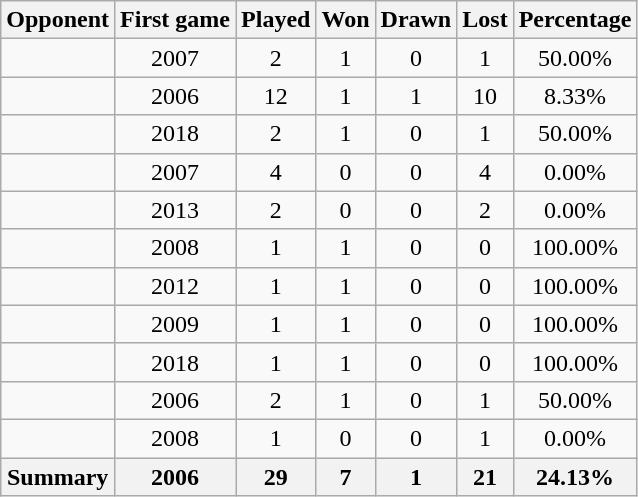<table class="wikitable" style="text-align: center;">
<tr>
<th>Opponent</th>
<th>First game</th>
<th>Played</th>
<th>Won</th>
<th>Drawn</th>
<th>Lost</th>
<th>Percentage</th>
</tr>
<tr>
<td style="text-align: left;"></td>
<td>2007</td>
<td>2</td>
<td>1</td>
<td>0</td>
<td>1</td>
<td>50.00%</td>
</tr>
<tr>
<td style="text-align: left;"></td>
<td>2006</td>
<td>12</td>
<td>1</td>
<td>1</td>
<td>10</td>
<td>8.33%</td>
</tr>
<tr>
<td style="text-align: left;"></td>
<td>2018</td>
<td>2</td>
<td>1</td>
<td>0</td>
<td>1</td>
<td>50.00%</td>
</tr>
<tr>
<td style="text-align: left;"></td>
<td>2007</td>
<td>4</td>
<td>0</td>
<td>0</td>
<td>4</td>
<td>0.00%</td>
</tr>
<tr>
<td style="text-align: left;"></td>
<td>2013</td>
<td>2</td>
<td>0</td>
<td>0</td>
<td>2</td>
<td>0.00%</td>
</tr>
<tr>
<td style="text-align: left;"></td>
<td>2008</td>
<td>1</td>
<td>1</td>
<td>0</td>
<td>0</td>
<td>100.00%</td>
</tr>
<tr>
<td style="text-align: left;"></td>
<td>2012</td>
<td>1</td>
<td>1</td>
<td>0</td>
<td>0</td>
<td>100.00%</td>
</tr>
<tr>
<td style="text-align: left;"></td>
<td>2009</td>
<td>1</td>
<td>1</td>
<td>0</td>
<td>0</td>
<td>100.00%</td>
</tr>
<tr>
<td style="text-align: left;"></td>
<td>2018</td>
<td>1</td>
<td>1</td>
<td>0</td>
<td>0</td>
<td>100.00%</td>
</tr>
<tr>
<td style="text-align: left;"></td>
<td>2006</td>
<td>2</td>
<td>1</td>
<td>0</td>
<td>1</td>
<td>50.00%</td>
</tr>
<tr>
<td style="text-align: left;"></td>
<td>2008</td>
<td>1</td>
<td>0</td>
<td>0</td>
<td>1</td>
<td>0.00%</td>
</tr>
<tr>
<th>Summary</th>
<th>2006</th>
<th>29</th>
<th>7</th>
<th>1</th>
<th>21</th>
<th>24.13%</th>
</tr>
</table>
